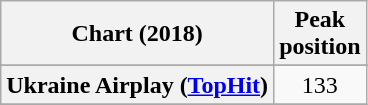<table class="wikitable sortable plainrowheaders" style="text-align:center">
<tr>
<th scope="col">Chart (2018)</th>
<th scope="col">Peak<br>position</th>
</tr>
<tr>
</tr>
<tr>
<th scope="row">Ukraine Airplay (<a href='#'>TopHit</a>)</th>
<td>133</td>
</tr>
<tr>
</tr>
</table>
